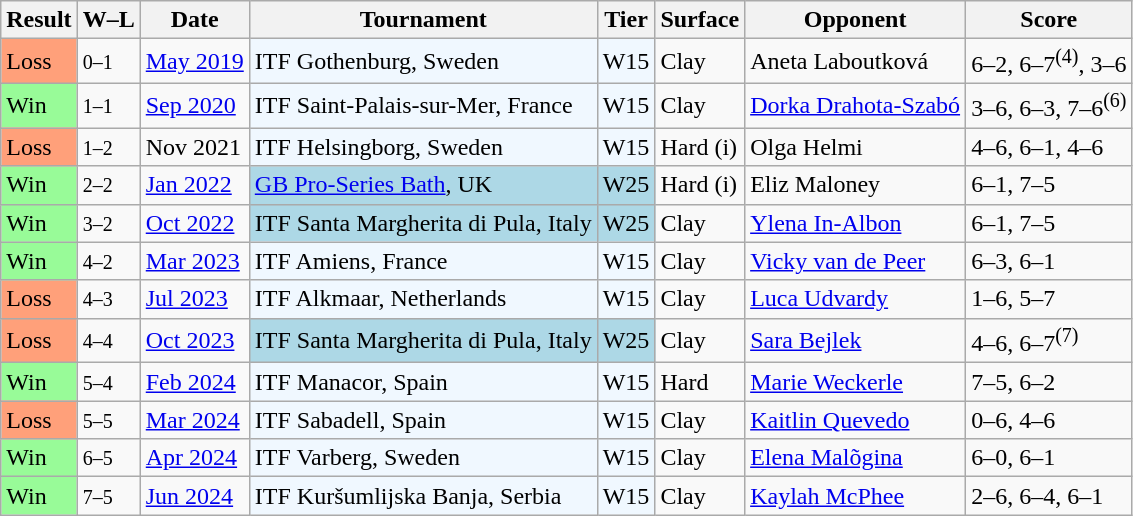<table class="sortable wikitable">
<tr>
<th>Result</th>
<th class="unsortable">W–L</th>
<th>Date</th>
<th>Tournament</th>
<th>Tier</th>
<th>Surface</th>
<th>Opponent</th>
<th class="unsortable">Score</th>
</tr>
<tr>
<td style="background:#ffa07a">Loss</td>
<td><small>0–1</small></td>
<td><a href='#'>May 2019</a></td>
<td style="background:#f0f8ff;">ITF Gothenburg, Sweden</td>
<td style="background:#f0f8ff;">W15</td>
<td>Clay</td>
<td> Aneta Laboutková</td>
<td>6–2, 6–7<sup>(4)</sup>, 3–6</td>
</tr>
<tr>
<td style="background:#98fb98;">Win</td>
<td><small>1–1</small></td>
<td><a href='#'>Sep 2020</a></td>
<td style="background:#f0f8ff;">ITF Saint-Palais-sur-Mer, France</td>
<td style="background:#f0f8ff;">W15</td>
<td>Clay</td>
<td> <a href='#'>Dorka Drahota-Szabó</a></td>
<td>3–6, 6–3, 7–6<sup>(6)</sup></td>
</tr>
<tr>
<td style="background:#ffa07a">Loss</td>
<td><small>1–2</small></td>
<td>Nov 2021</td>
<td style="background:#f0f8ff;">ITF Helsingborg, Sweden</td>
<td style="background:#f0f8ff;">W15</td>
<td>Hard (i)</td>
<td> Olga Helmi</td>
<td>4–6, 6–1, 4–6</td>
</tr>
<tr>
<td style="background:#98fb98;">Win</td>
<td><small>2–2</small></td>
<td><a href='#'>Jan 2022</a></td>
<td style="background:lightblue;"><a href='#'>GB Pro-Series Bath</a>, UK</td>
<td style="background:lightblue;">W25</td>
<td>Hard (i)</td>
<td> Eliz Maloney</td>
<td>6–1, 7–5</td>
</tr>
<tr>
<td style="background:#98fb98;">Win</td>
<td><small>3–2</small></td>
<td><a href='#'>Oct 2022</a></td>
<td style="background:lightblue;">ITF Santa Margherita di Pula, Italy</td>
<td style="background:lightblue;">W25</td>
<td>Clay</td>
<td> <a href='#'>Ylena In-Albon</a></td>
<td>6–1, 7–5</td>
</tr>
<tr>
<td style="background:#98fb98;">Win</td>
<td><small>4–2</small></td>
<td><a href='#'>Mar 2023</a></td>
<td style="background:#f0f8ff;">ITF Amiens, France</td>
<td style="background:#f0f8ff;">W15</td>
<td>Clay</td>
<td> <a href='#'>Vicky van de Peer</a></td>
<td>6–3, 6–1</td>
</tr>
<tr>
<td style="background:#ffa07a">Loss</td>
<td><small>4–3</small></td>
<td><a href='#'>Jul 2023</a></td>
<td style="background:#f0f8ff;">ITF Alkmaar, Netherlands</td>
<td style="background:#f0f8ff;">W15</td>
<td>Clay</td>
<td> <a href='#'>Luca Udvardy</a></td>
<td>1–6, 5–7</td>
</tr>
<tr>
<td style="background:#ffa07a">Loss</td>
<td><small>4–4</small></td>
<td><a href='#'>Oct 2023</a></td>
<td style="background:lightblue;">ITF Santa Margherita di Pula, Italy</td>
<td style="background:lightblue;">W25</td>
<td>Clay</td>
<td> <a href='#'>Sara Bejlek</a></td>
<td>4–6, 6–7<sup>(7)</sup></td>
</tr>
<tr>
<td style="background:#98fb98;">Win</td>
<td><small>5–4</small></td>
<td><a href='#'>Feb 2024</a></td>
<td style="background:#f0f8ff;">ITF Manacor, Spain</td>
<td style="background:#f0f8ff;">W15</td>
<td>Hard</td>
<td> <a href='#'>Marie Weckerle</a></td>
<td>7–5, 6–2</td>
</tr>
<tr>
<td style="background:#ffa07a">Loss</td>
<td><small>5–5</small></td>
<td><a href='#'>Mar 2024</a></td>
<td style="background:#f0f8ff;">ITF Sabadell, Spain</td>
<td style="background:#f0f8ff;">W15</td>
<td>Clay</td>
<td> <a href='#'>Kaitlin Quevedo</a></td>
<td>0–6, 4–6</td>
</tr>
<tr>
<td style="background:#98fb98;">Win</td>
<td><small>6–5</small></td>
<td><a href='#'>Apr 2024</a></td>
<td style="background:#f0f8ff;">ITF Varberg, Sweden</td>
<td style="background:#f0f8ff;">W15</td>
<td>Clay</td>
<td> <a href='#'>Elena Malõgina</a></td>
<td>6–0, 6–1</td>
</tr>
<tr>
<td style="background:#98fb98;">Win</td>
<td><small>7–5</small></td>
<td><a href='#'>Jun 2024</a></td>
<td style="background:#f0f8ff;">ITF Kuršumlijska Banja, Serbia</td>
<td style="background:#f0f8ff;">W15</td>
<td>Clay</td>
<td> <a href='#'>Kaylah McPhee</a></td>
<td>2–6, 6–4, 6–1</td>
</tr>
</table>
